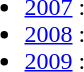<table style="width:100%;">
<tr>
<td style="vertical-align:top; width:33%; text-align:left;"><br><ul><li><a href='#'>2007</a> : </li><li><a href='#'>2008</a> : </li><li><a href='#'>2009</a> : </li></ul></td>
</tr>
</table>
